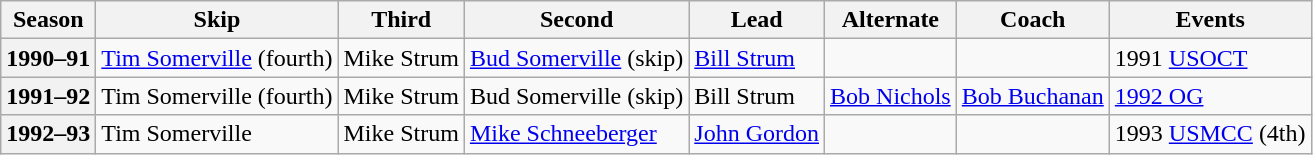<table class="wikitable">
<tr>
<th scope="col">Season</th>
<th scope="col">Skip</th>
<th scope="col">Third</th>
<th scope="col">Second</th>
<th scope="col">Lead</th>
<th scope="col">Alternate</th>
<th scope="col">Coach</th>
<th scope="col">Events</th>
</tr>
<tr>
<th scope="row">1990–91</th>
<td><a href='#'>Tim Somerville</a> (fourth)</td>
<td>Mike Strum</td>
<td><a href='#'>Bud Somerville</a> (skip)</td>
<td><a href='#'>Bill Strum</a></td>
<td></td>
<td></td>
<td>1991 <a href='#'>USOCT</a> </td>
</tr>
<tr>
<th scope="row">1991–92</th>
<td>Tim Somerville (fourth)</td>
<td>Mike Strum</td>
<td>Bud Somerville (skip)</td>
<td>Bill Strum</td>
<td><a href='#'>Bob Nichols</a></td>
<td><a href='#'>Bob Buchanan</a></td>
<td><a href='#'>1992 OG</a> </td>
</tr>
<tr>
<th scope="row">1992–93</th>
<td>Tim Somerville</td>
<td>Mike Strum</td>
<td><a href='#'>Mike Schneeberger</a></td>
<td><a href='#'>John Gordon</a></td>
<td></td>
<td></td>
<td>1993 <a href='#'>USMCC</a> (4th)</td>
</tr>
</table>
